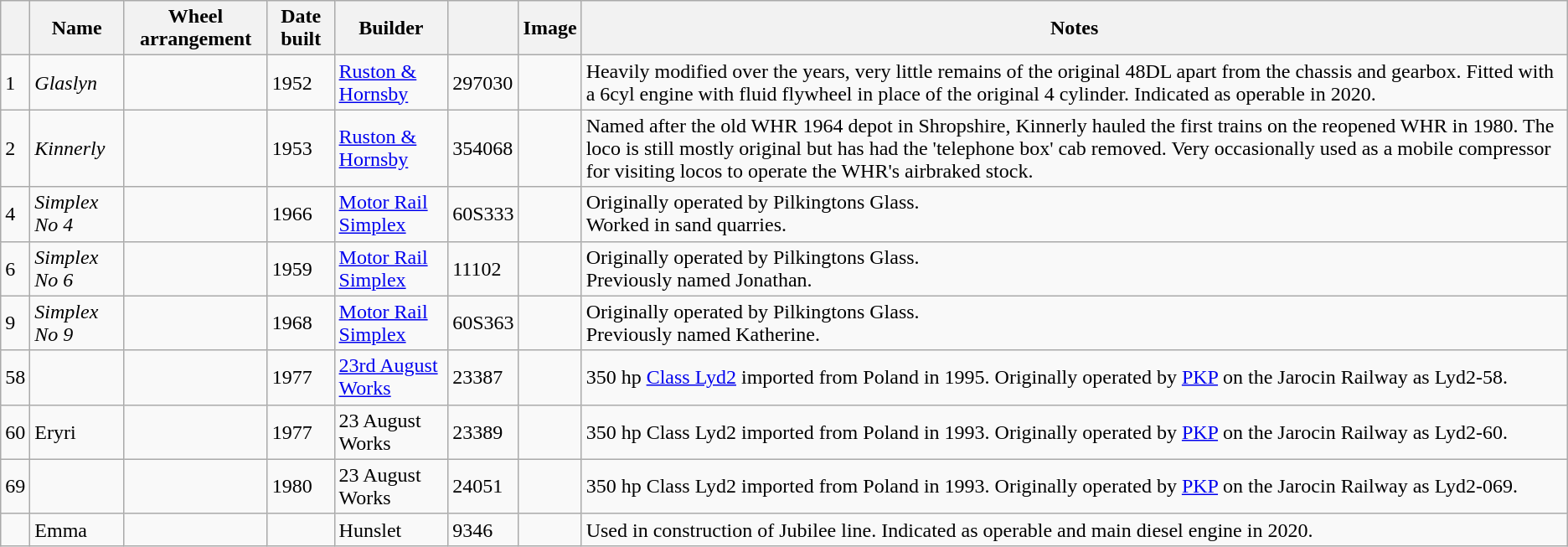<table class="wikitable">
<tr>
<th></th>
<th>Name</th>
<th>Wheel arrangement</th>
<th>Date built</th>
<th>Builder</th>
<th></th>
<th>Image</th>
<th>Notes</th>
</tr>
<tr>
<td>1</td>
<td><em>Glaslyn</em></td>
<td></td>
<td>1952</td>
<td><a href='#'>Ruston & Hornsby</a></td>
<td>297030</td>
<td></td>
<td>Heavily modified over the years, very little remains of the original 48DL apart from the chassis and gearbox. Fitted with a 6cyl engine with fluid flywheel in place of the original 4 cylinder. Indicated as operable in 2020.</td>
</tr>
<tr>
<td>2</td>
<td><em>Kinnerly</em></td>
<td></td>
<td>1953</td>
<td><a href='#'>Ruston & Hornsby</a></td>
<td>354068</td>
<td></td>
<td>Named after the old WHR 1964 depot in Shropshire, Kinnerly hauled the first trains on the reopened WHR in 1980. The loco is still mostly original but has had the 'telephone box' cab removed. Very occasionally used as a mobile compressor for visiting locos to operate the WHR's airbraked stock.</td>
</tr>
<tr>
<td>4</td>
<td><em>Simplex No 4</em></td>
<td></td>
<td>1966</td>
<td><a href='#'>Motor Rail Simplex</a></td>
<td>60S333</td>
<td></td>
<td>Originally operated by Pilkingtons Glass.<br>Worked in sand quarries.</td>
</tr>
<tr>
<td>6</td>
<td><em>Simplex No 6</em></td>
<td></td>
<td>1959</td>
<td><a href='#'>Motor Rail Simplex</a></td>
<td>11102</td>
<td></td>
<td>Originally operated by Pilkingtons Glass.<br>Previously named Jonathan.</td>
</tr>
<tr>
<td>9</td>
<td><em>Simplex No 9</em></td>
<td></td>
<td>1968</td>
<td><a href='#'>Motor Rail Simplex</a></td>
<td>60S363</td>
<td></td>
<td>Originally operated by Pilkingtons Glass.<br>Previously named Katherine.</td>
</tr>
<tr>
<td>58</td>
<td></td>
<td></td>
<td>1977</td>
<td><a href='#'>23rd August Works</a></td>
<td>23387</td>
<td></td>
<td>350 hp <a href='#'>Class Lyd2</a> imported from Poland in 1995. Originally operated by <a href='#'>PKP</a> on the Jarocin Railway as Lyd2-58.</td>
</tr>
<tr>
<td>60</td>
<td>Eryri</td>
<td></td>
<td>1977</td>
<td>23 August Works</td>
<td>23389</td>
<td></td>
<td>350 hp Class Lyd2 imported from Poland in 1993. Originally operated by <a href='#'>PKP</a> on the Jarocin Railway as Lyd2-60.</td>
</tr>
<tr>
<td>69</td>
<td></td>
<td></td>
<td>1980</td>
<td>23 August Works</td>
<td>24051</td>
<td></td>
<td>350 hp Class Lyd2 imported from Poland in 1993. Originally operated by <a href='#'>PKP</a> on the Jarocin Railway as Lyd2-069.</td>
</tr>
<tr>
<td></td>
<td>Emma</td>
<td></td>
<td></td>
<td>Hunslet</td>
<td>9346</td>
<td></td>
<td>Used in construction of Jubilee line. Indicated as operable and main diesel engine in 2020.</td>
</tr>
</table>
